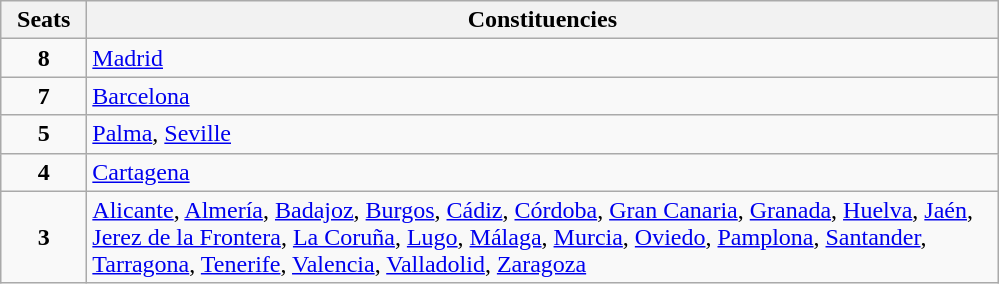<table class="wikitable" style="text-align:left;">
<tr>
<th width="50">Seats</th>
<th width="600">Constituencies</th>
</tr>
<tr>
<td align="center"><strong>8</strong></td>
<td><a href='#'>Madrid</a></td>
</tr>
<tr>
<td align="center"><strong>7</strong></td>
<td><a href='#'>Barcelona</a></td>
</tr>
<tr>
<td align="center"><strong>5</strong></td>
<td><a href='#'>Palma</a>, <a href='#'>Seville</a></td>
</tr>
<tr>
<td align="center"><strong>4</strong></td>
<td><a href='#'>Cartagena</a></td>
</tr>
<tr>
<td align="center"><strong>3</strong></td>
<td><a href='#'>Alicante</a>, <a href='#'>Almería</a>, <a href='#'>Badajoz</a>, <a href='#'>Burgos</a>, <a href='#'>Cádiz</a>, <a href='#'>Córdoba</a>, <a href='#'>Gran Canaria</a>, <a href='#'>Granada</a>, <a href='#'>Huelva</a>, <a href='#'>Jaén</a>, <a href='#'>Jerez de la Frontera</a>, <a href='#'>La Coruña</a>, <a href='#'>Lugo</a>, <a href='#'>Málaga</a>, <a href='#'>Murcia</a>, <a href='#'>Oviedo</a>, <a href='#'>Pamplona</a>, <a href='#'>Santander</a>, <a href='#'>Tarragona</a>, <a href='#'>Tenerife</a>, <a href='#'>Valencia</a>, <a href='#'>Valladolid</a>, <a href='#'>Zaragoza</a></td>
</tr>
</table>
